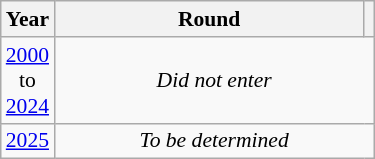<table class="wikitable" style="text-align: center; font-size:90%">
<tr>
<th>Year</th>
<th style="width:200px">Round</th>
<th></th>
</tr>
<tr>
<td><a href='#'>2000</a><br>to<br><a href='#'>2024</a></td>
<td colspan="2"><em>Did not enter</em></td>
</tr>
<tr>
<td><a href='#'>2025</a></td>
<td colspan="2"><em>To be determined</em></td>
</tr>
</table>
